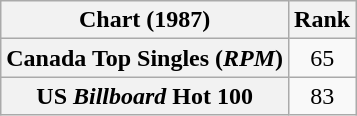<table class="wikitable plainrowheaders" style="text-align:center">
<tr>
<th scope="col">Chart (1987)</th>
<th scope="col">Rank</th>
</tr>
<tr>
<th scope="row">Canada Top Singles (<em>RPM</em>)</th>
<td>65</td>
</tr>
<tr>
<th scope="row">US <em>Billboard</em> Hot 100</th>
<td>83</td>
</tr>
</table>
